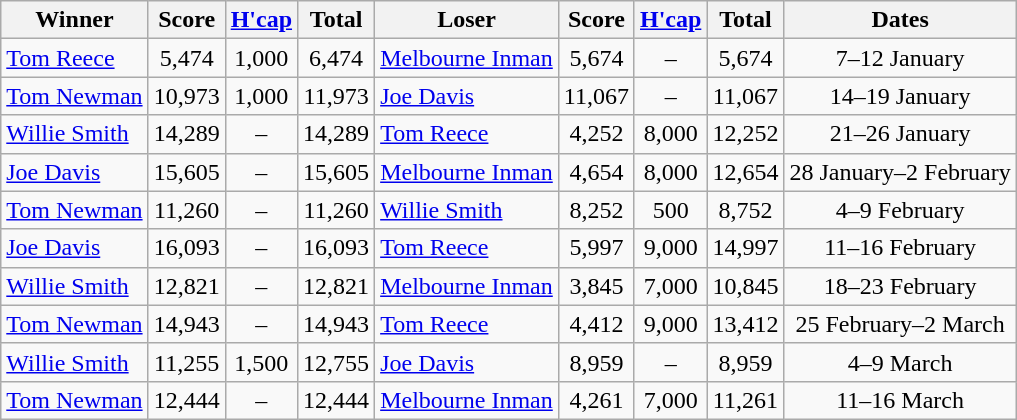<table class="wikitable" style="text-align:center">
<tr>
<th>Winner</th>
<th>Score</th>
<th><a href='#'>H'cap</a></th>
<th>Total</th>
<th>Loser</th>
<th>Score</th>
<th><a href='#'>H'cap</a></th>
<th>Total</th>
<th>Dates</th>
</tr>
<tr>
<td align=left><a href='#'>Tom Reece</a></td>
<td>5,474</td>
<td>1,000</td>
<td>6,474</td>
<td align=left><a href='#'>Melbourne Inman</a></td>
<td>5,674</td>
<td>–</td>
<td>5,674</td>
<td>7–12 January</td>
</tr>
<tr>
<td align=left><a href='#'>Tom Newman</a></td>
<td>10,973</td>
<td>1,000</td>
<td>11,973</td>
<td align=left><a href='#'>Joe Davis</a></td>
<td>11,067</td>
<td>–</td>
<td>11,067</td>
<td>14–19 January</td>
</tr>
<tr>
<td align=left><a href='#'>Willie Smith</a></td>
<td>14,289</td>
<td>–</td>
<td>14,289</td>
<td align=left><a href='#'>Tom Reece</a></td>
<td>4,252</td>
<td>8,000</td>
<td>12,252</td>
<td>21–26 January</td>
</tr>
<tr>
<td align=left><a href='#'>Joe Davis</a></td>
<td>15,605</td>
<td>–</td>
<td>15,605</td>
<td align=left><a href='#'>Melbourne Inman</a></td>
<td>4,654</td>
<td>8,000</td>
<td>12,654</td>
<td>28 January–2 February</td>
</tr>
<tr>
<td align=left><a href='#'>Tom Newman</a></td>
<td>11,260</td>
<td>–</td>
<td>11,260</td>
<td align=left><a href='#'>Willie Smith</a></td>
<td>8,252</td>
<td>500</td>
<td>8,752</td>
<td>4–9 February</td>
</tr>
<tr>
<td align=left><a href='#'>Joe Davis</a></td>
<td>16,093</td>
<td>–</td>
<td>16,093</td>
<td align=left><a href='#'>Tom Reece</a></td>
<td>5,997</td>
<td>9,000</td>
<td>14,997</td>
<td>11–16 February</td>
</tr>
<tr>
<td align=left><a href='#'>Willie Smith</a></td>
<td>12,821</td>
<td>–</td>
<td>12,821</td>
<td align=left><a href='#'>Melbourne Inman</a></td>
<td>3,845</td>
<td>7,000</td>
<td>10,845</td>
<td>18–23 February</td>
</tr>
<tr>
<td align=left><a href='#'>Tom Newman</a></td>
<td>14,943</td>
<td>–</td>
<td>14,943</td>
<td align=left><a href='#'>Tom Reece</a></td>
<td>4,412</td>
<td>9,000</td>
<td>13,412</td>
<td>25 February–2 March</td>
</tr>
<tr>
<td align=left><a href='#'>Willie Smith</a></td>
<td>11,255</td>
<td>1,500</td>
<td>12,755</td>
<td align=left><a href='#'>Joe Davis</a></td>
<td>8,959</td>
<td>–</td>
<td>8,959</td>
<td>4–9 March</td>
</tr>
<tr>
<td align=left><a href='#'>Tom Newman</a></td>
<td>12,444</td>
<td>–</td>
<td>12,444</td>
<td align=left><a href='#'>Melbourne Inman</a></td>
<td>4,261</td>
<td>7,000</td>
<td>11,261</td>
<td>11–16 March</td>
</tr>
</table>
